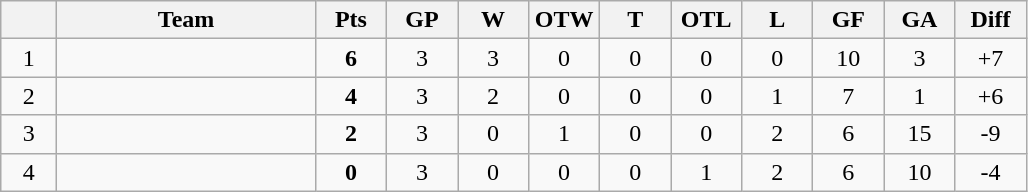<table class="wikitable" style="text-align:center;">
<tr>
<th width=30></th>
<th width=165>Team</th>
<th width=40>Pts</th>
<th width=40>GP</th>
<th width=40>W</th>
<th width=40>OTW</th>
<th width=40>T</th>
<th width=40>OTL</th>
<th width=40>L</th>
<th width=40>GF</th>
<th width=40>GA</th>
<th width=40>Diff</th>
</tr>
<tr>
<td>1</td>
<td style="text-align:left;"></td>
<td><strong>6</strong></td>
<td>3</td>
<td>3</td>
<td>0</td>
<td>0</td>
<td>0</td>
<td>0</td>
<td>10</td>
<td>3</td>
<td>+7</td>
</tr>
<tr>
<td>2</td>
<td style="text-align:left;"></td>
<td><strong>4</strong></td>
<td>3</td>
<td>2</td>
<td>0</td>
<td>0</td>
<td>0</td>
<td>1</td>
<td>7</td>
<td>1</td>
<td>+6</td>
</tr>
<tr>
<td>3</td>
<td style="text-align:left;"></td>
<td><strong>2</strong></td>
<td>3</td>
<td>0</td>
<td>1</td>
<td>0</td>
<td>0</td>
<td>2</td>
<td>6</td>
<td>15</td>
<td>-9</td>
</tr>
<tr>
<td>4</td>
<td style="text-align:left;"></td>
<td><strong>0</strong></td>
<td>3</td>
<td>0</td>
<td>0</td>
<td>0</td>
<td>1</td>
<td>2</td>
<td>6</td>
<td>10</td>
<td>-4</td>
</tr>
</table>
